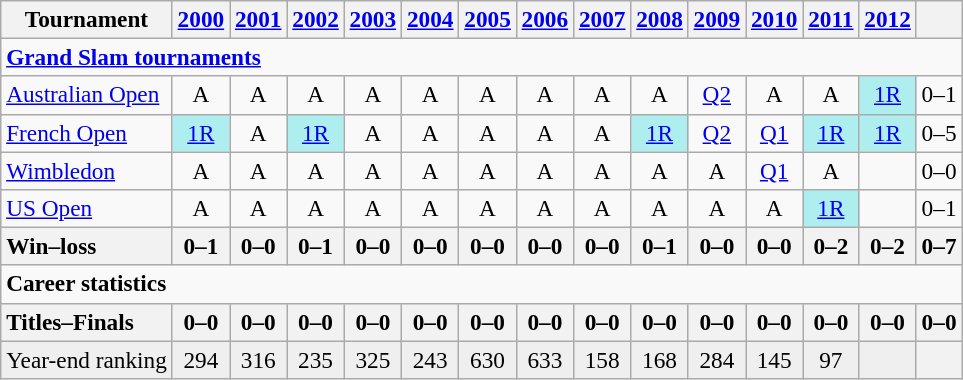<table class=wikitable style=text-align:center;font-size:97%>
<tr>
<th>Tournament</th>
<th><a href='#'>2000</a></th>
<th><a href='#'>2001</a></th>
<th><a href='#'>2002</a></th>
<th><a href='#'>2003</a></th>
<th><a href='#'>2004</a></th>
<th><a href='#'>2005</a></th>
<th><a href='#'>2006</a></th>
<th><a href='#'>2007</a></th>
<th><a href='#'>2008</a></th>
<th><a href='#'>2009</a></th>
<th><a href='#'>2010</a></th>
<th><a href='#'>2011</a></th>
<th><a href='#'>2012</a></th>
<th></th>
</tr>
<tr>
<td colspan=15 align=left><strong><a href='#'>Grand Slam tournaments</a></strong></td>
</tr>
<tr>
<td align=left><a href='#'>Australian Open</a></td>
<td>A</td>
<td>A</td>
<td>A</td>
<td>A</td>
<td>A</td>
<td>A</td>
<td>A</td>
<td>A</td>
<td>A</td>
<td><a href='#'>Q2</a></td>
<td>A</td>
<td>A</td>
<td bgcolor=#afeeee><a href='#'>1R</a></td>
<td>0–1</td>
</tr>
<tr>
<td align=left><a href='#'>French Open</a></td>
<td bgcolor=#afeeee><a href='#'>1R</a></td>
<td>A</td>
<td bgcolor=#afeeee><a href='#'>1R</a></td>
<td>A</td>
<td>A</td>
<td>A</td>
<td>A</td>
<td>A</td>
<td bgcolor=#afeeee><a href='#'>1R</a></td>
<td><a href='#'>Q2</a></td>
<td><a href='#'>Q1</a></td>
<td bgcolor=#afeeee><a href='#'>1R</a></td>
<td bgcolor=#afeeee><a href='#'>1R</a></td>
<td>0–5</td>
</tr>
<tr>
<td align=left><a href='#'>Wimbledon</a></td>
<td>A</td>
<td>A</td>
<td>A</td>
<td>A</td>
<td>A</td>
<td>A</td>
<td>A</td>
<td>A</td>
<td>A</td>
<td>A</td>
<td><a href='#'>Q1</a></td>
<td>A</td>
<td></td>
<td>0–0</td>
</tr>
<tr>
<td align=left><a href='#'>US Open</a></td>
<td>A</td>
<td>A</td>
<td>A</td>
<td>A</td>
<td>A</td>
<td>A</td>
<td>A</td>
<td>A</td>
<td>A</td>
<td>A</td>
<td>A</td>
<td bgcolor=#afeeee><a href='#'>1R</a></td>
<td></td>
<td>0–1</td>
</tr>
<tr>
<th style=text-align:left>Win–loss</th>
<th>0–1</th>
<th>0–0</th>
<th>0–1</th>
<th>0–0</th>
<th>0–0</th>
<th>0–0</th>
<th>0–0</th>
<th>0–0</th>
<th>0–1</th>
<th>0–0</th>
<th>0–0</th>
<th>0–2</th>
<th>0–2</th>
<th>0–7</th>
</tr>
<tr>
<td colspan=15 align=left><strong>Career statistics</strong></td>
</tr>
<tr>
<th style=text-align:left>Titles–Finals</th>
<th>0–0</th>
<th>0–0</th>
<th>0–0</th>
<th>0–0</th>
<th>0–0</th>
<th>0–0</th>
<th>0–0</th>
<th>0–0</th>
<th>0–0</th>
<th>0–0</th>
<th>0–0</th>
<th>0–0</th>
<th>0–0</th>
<th>0–0</th>
</tr>
<tr bgcolor=#EFEFEF>
<td align=left>Year-end ranking</td>
<td>294</td>
<td>316</td>
<td>235</td>
<td>325</td>
<td>243</td>
<td>630</td>
<td>633</td>
<td>158</td>
<td>168</td>
<td>284</td>
<td>145</td>
<td>97</td>
<td></td>
<th></th>
</tr>
</table>
